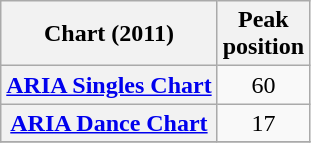<table class="wikitable plainrowheaders">
<tr>
<th scope="col">Chart (2011)</th>
<th scope="col">Peak<br>position</th>
</tr>
<tr>
<th scope="row"><a href='#'>ARIA Singles Chart</a></th>
<td style="text-align:center;">60</td>
</tr>
<tr>
<th scope="row"><a href='#'>ARIA Dance Chart</a></th>
<td style="text-align:center;">17</td>
</tr>
<tr>
</tr>
</table>
